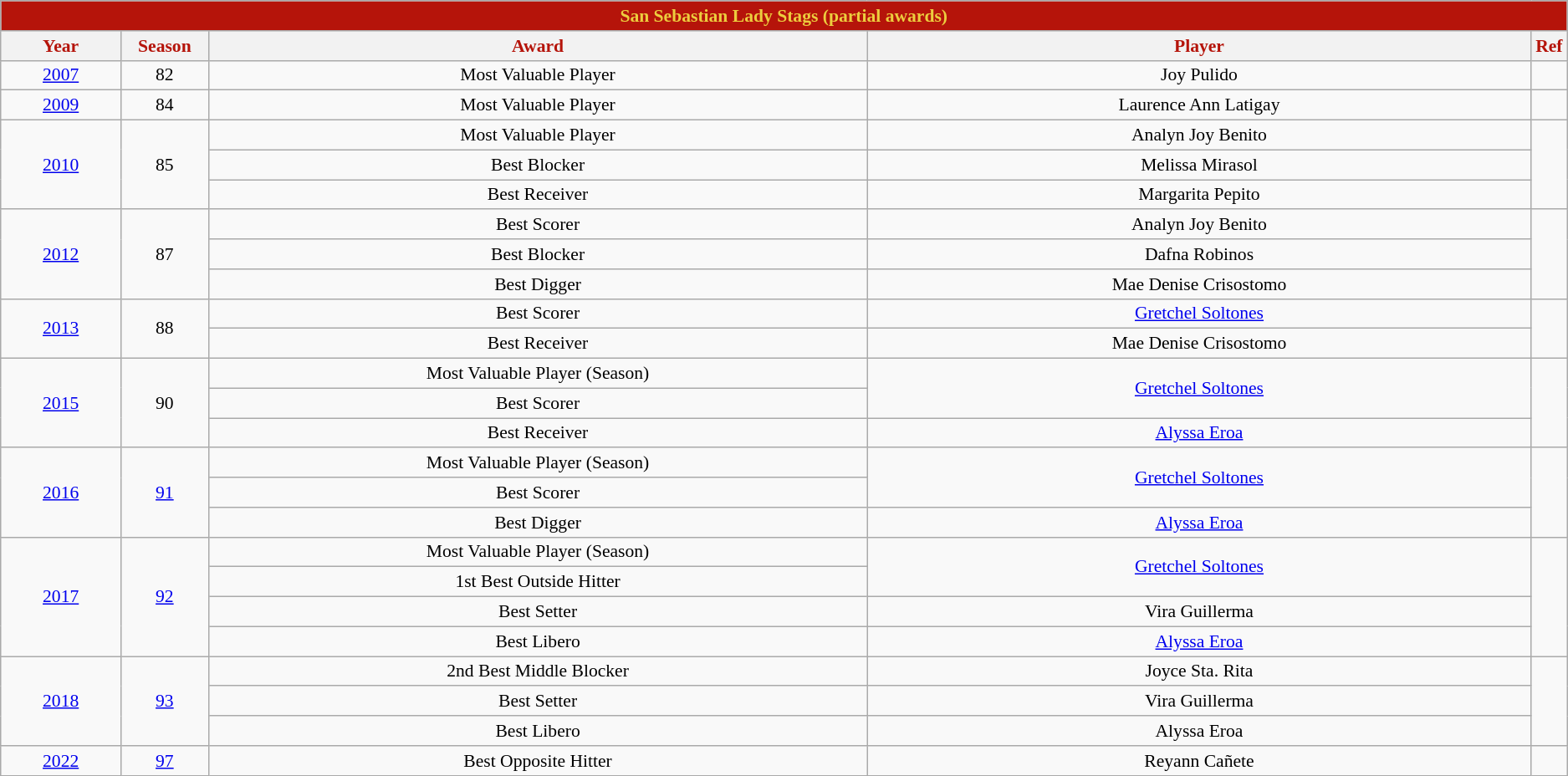<table class="wikitable sortable" style="font-size:90%; text-align:left;">
<tr>
<th colspan="5" style= "background: #b5140a; color: #eccd3e; text-align: center"><strong>San Sebastian Lady Stags (partial awards)</strong></th>
</tr>
<tr style="background: white; color: #b5140a">
<th style= "align=center;width:8em;">Year</th>
<th style= "align=center;width:5em;">Season</th>
<th style= "align=center;width:50em;">Award</th>
<th style= "align=center; width:50em;">Player</th>
<th style= "align=center; width:1em;">Ref</th>
</tr>
<tr align=center>
<td><a href='#'>2007</a></td>
<td>82</td>
<td>Most Valuable Player</td>
<td>Joy Pulido</td>
<td></td>
</tr>
<tr align=center>
<td><a href='#'>2009</a></td>
<td>84</td>
<td>Most Valuable Player</td>
<td>Laurence Ann Latigay</td>
<td></td>
</tr>
<tr align=center>
<td rowspan=3><a href='#'>2010</a></td>
<td rowspan=3>85</td>
<td>Most Valuable Player</td>
<td>Analyn Joy Benito</td>
<td rowspan=3></td>
</tr>
<tr align=center>
<td>Best Blocker</td>
<td>Melissa Mirasol</td>
</tr>
<tr align=center>
<td>Best Receiver</td>
<td>Margarita Pepito</td>
</tr>
<tr align=center>
<td rowspan=3><a href='#'>2012</a></td>
<td rowspan=3>87</td>
<td>Best Scorer</td>
<td>Analyn Joy Benito</td>
<td rowspan=3></td>
</tr>
<tr align=center>
<td>Best Blocker</td>
<td>Dafna Robinos</td>
</tr>
<tr align=center>
<td>Best Digger</td>
<td>Mae Denise Crisostomo</td>
</tr>
<tr align=center>
<td rowspan=2><a href='#'>2013</a></td>
<td rowspan=2>88</td>
<td>Best Scorer</td>
<td><a href='#'>Gretchel Soltones</a></td>
<td rowspan=2></td>
</tr>
<tr align=center>
<td>Best Receiver</td>
<td>Mae Denise Crisostomo</td>
</tr>
<tr align=center>
<td rowspan=3><a href='#'>2015</a></td>
<td rowspan=3>90</td>
<td>Most Valuable Player (Season)</td>
<td rowspan=2><a href='#'>Gretchel Soltones</a></td>
<td rowspan=3></td>
</tr>
<tr align=center>
<td>Best Scorer</td>
</tr>
<tr align=center>
<td>Best Receiver</td>
<td><a href='#'>Alyssa Eroa</a></td>
</tr>
<tr align=center>
<td rowspan=3><a href='#'>2016</a></td>
<td rowspan=3><a href='#'>91</a></td>
<td>Most Valuable Player (Season)</td>
<td rowspan=2><a href='#'>Gretchel Soltones</a></td>
<td rowspan=3></td>
</tr>
<tr align=center>
<td>Best Scorer</td>
</tr>
<tr align=center>
<td>Best Digger</td>
<td><a href='#'>Alyssa Eroa</a></td>
</tr>
<tr align=center>
<td rowspan=4><a href='#'>2017</a></td>
<td rowspan=4><a href='#'>92</a></td>
<td>Most Valuable Player (Season)</td>
<td rowspan=2><a href='#'>Gretchel Soltones</a></td>
<td rowspan=4></td>
</tr>
<tr align=center>
<td>1st Best Outside Hitter</td>
</tr>
<tr align=center>
<td>Best Setter</td>
<td>Vira Guillerma</td>
</tr>
<tr align=center>
<td>Best Libero</td>
<td><a href='#'>Alyssa Eroa</a></td>
</tr>
<tr align=center>
<td rowspan=3><a href='#'>2018</a></td>
<td rowspan=3><a href='#'>93</a></td>
<td>2nd Best Middle Blocker</td>
<td>Joyce Sta. Rita</td>
<td rowspan=3></td>
</tr>
<tr align=center>
<td>Best Setter</td>
<td>Vira Guillerma</td>
</tr>
<tr align=center>
<td>Best Libero</td>
<td>Alyssa Eroa</td>
</tr>
<tr align=center>
<td rowspan=1><a href='#'>2022</a></td>
<td><a href='#'>97</a></td>
<td>Best Opposite Hitter</td>
<td>Reyann Cañete</td>
<td></td>
</tr>
</table>
